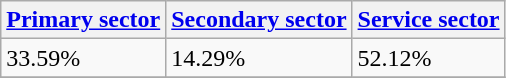<table class="wikitable" border="1">
<tr>
<th><a href='#'>Primary sector</a></th>
<th><a href='#'>Secondary sector</a></th>
<th><a href='#'>Service sector</a></th>
</tr>
<tr>
<td>33.59%</td>
<td>14.29%</td>
<td>52.12%</td>
</tr>
<tr>
</tr>
</table>
